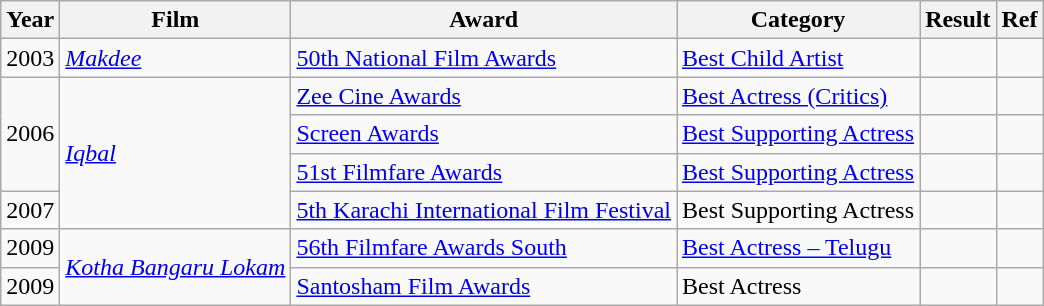<table class="wikitable sortable plainrowable">
<tr>
<th>Year</th>
<th>Film</th>
<th>Award</th>
<th>Category</th>
<th>Result</th>
<th>Ref</th>
</tr>
<tr>
<td>2003</td>
<td><em><a href='#'>Makdee</a></em></td>
<td><a href='#'>50th National Film Awards</a></td>
<td><a href='#'>Best Child Artist</a></td>
<td></td>
<td></td>
</tr>
<tr>
<td rowspan="3">2006</td>
<td rowspan=4><em><a href='#'>Iqbal</a></em></td>
<td><a href='#'>Zee Cine Awards</a></td>
<td><a href='#'>Best Actress (Critics)</a></td>
<td></td>
<td></td>
</tr>
<tr>
<td><a href='#'>Screen Awards</a></td>
<td><a href='#'>Best Supporting Actress</a></td>
<td></td>
<td></td>
</tr>
<tr>
<td><a href='#'>51st Filmfare Awards</a></td>
<td><a href='#'>Best Supporting Actress</a></td>
<td></td>
<td></td>
</tr>
<tr>
<td>2007</td>
<td><a href='#'>5th Karachi International Film Festival</a></td>
<td>Best Supporting Actress</td>
<td></td>
<td></td>
</tr>
<tr>
<td>2009</td>
<td rowspan=2><em><a href='#'>Kotha Bangaru Lokam</a></em></td>
<td><a href='#'>56th Filmfare Awards South</a></td>
<td><a href='#'>Best Actress – Telugu</a></td>
<td></td>
<td></td>
</tr>
<tr>
<td>2009</td>
<td><a href='#'>Santosham Film Awards</a></td>
<td>Best Actress</td>
<td></td>
<td></td>
</tr>
</table>
